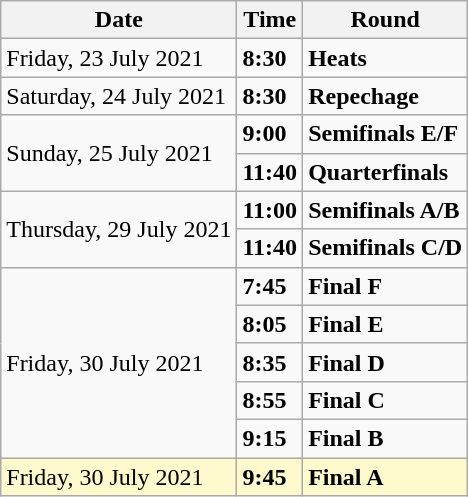<table class="wikitable">
<tr>
<th>Date</th>
<th>Time</th>
<th>Round</th>
</tr>
<tr>
<td>Friday, 23 July 2021</td>
<td><strong>8:30</strong></td>
<td><strong>Heats</strong></td>
</tr>
<tr>
<td>Saturday, 24 July 2021</td>
<td><strong>8:30</strong></td>
<td><strong>Repechage</strong></td>
</tr>
<tr>
<td rowspan=2>Sunday, 25 July 2021</td>
<td><strong>9:00</strong></td>
<td><strong>Semifinals E/F</strong></td>
</tr>
<tr>
<td><strong>11:40</strong></td>
<td><strong>Quarterfinals</strong></td>
</tr>
<tr>
<td rowspan=2>Thursday, 29 July 2021</td>
<td><strong>11:00</strong></td>
<td><strong>Semifinals A/B</strong></td>
</tr>
<tr>
<td><strong>11:40</strong></td>
<td><strong>Semifinals C/D</strong></td>
</tr>
<tr>
<td rowspan=5>Friday, 30 July 2021</td>
<td><strong>7:45</strong></td>
<td><strong>Final F</strong></td>
</tr>
<tr>
<td><strong>8:05</strong></td>
<td><strong>Final E</strong></td>
</tr>
<tr>
<td><strong>8:35</strong></td>
<td><strong>Final D</strong></td>
</tr>
<tr>
<td><strong>8:55</strong></td>
<td><strong>Final C</strong></td>
</tr>
<tr>
<td><strong>9:15</strong></td>
<td><strong>Final B</strong></td>
</tr>
<tr style=background:lemonchiffon>
<td>Friday, 30 July 2021</td>
<td><strong>9:45</strong></td>
<td><strong>Final A</strong></td>
</tr>
</table>
